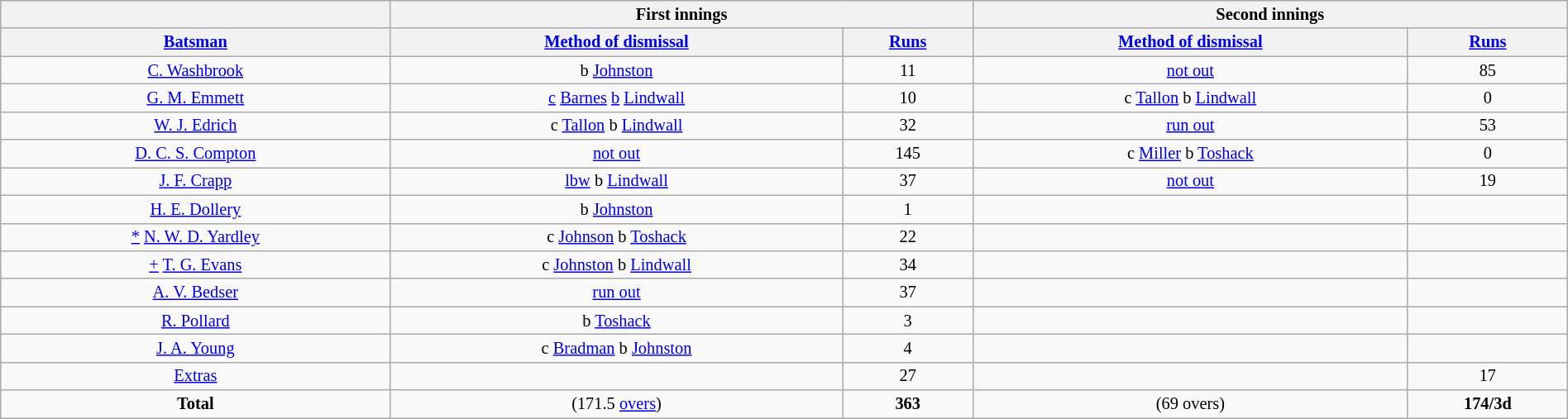<table class="wikitable" style="font-size: 85%; text-align: center; width: 100%;">
<tr>
<th colspan="1"></th>
<th colspan="2">First innings</th>
<th colspan="2">Second innings</th>
</tr>
<tr>
<th><a href='#'>Batsman</a></th>
<th><a href='#'>Method of dismissal</a></th>
<th><a href='#'>Runs</a></th>
<th><a href='#'>Method of dismissal</a></th>
<th><a href='#'>Runs</a></th>
</tr>
<tr>
<td><a href='#'>C. Washbrook</a></td>
<td>b <a href='#'>Johnston</a></td>
<td>11</td>
<td><a href='#'>not out</a></td>
<td>85</td>
</tr>
<tr>
<td><a href='#'>G. M. Emmett</a></td>
<td><a href='#'>c</a> <a href='#'>Barnes</a> <a href='#'>b</a> <a href='#'>Lindwall</a></td>
<td>10</td>
<td>c <a href='#'>Tallon</a> b <a href='#'>Lindwall</a></td>
<td>0</td>
</tr>
<tr>
<td><a href='#'>W. J. Edrich</a></td>
<td>c <a href='#'>Tallon</a> b <a href='#'>Lindwall</a></td>
<td>32</td>
<td><a href='#'>run out</a></td>
<td>53</td>
</tr>
<tr>
<td><a href='#'>D. C. S. Compton</a></td>
<td><a href='#'>not out</a></td>
<td>145</td>
<td>c <a href='#'>Miller</a> b <a href='#'>Toshack</a></td>
<td>0</td>
</tr>
<tr>
<td><a href='#'>J. F. Crapp</a></td>
<td><a href='#'>lbw</a> b <a href='#'>Lindwall</a></td>
<td>37</td>
<td><a href='#'>not out</a></td>
<td>19</td>
</tr>
<tr>
<td><a href='#'>H. E. Dollery</a></td>
<td>b <a href='#'>Johnston</a></td>
<td>1</td>
<td></td>
<td></td>
</tr>
<tr>
<td><a href='#'>*</a> <a href='#'>N. W. D. Yardley</a></td>
<td>c <a href='#'>Johnson</a> b <a href='#'>Toshack</a></td>
<td>22</td>
<td></td>
<td></td>
</tr>
<tr>
<td><a href='#'>+</a> <a href='#'>T. G. Evans</a></td>
<td>c <a href='#'>Johnston</a> b <a href='#'>Lindwall</a></td>
<td>34</td>
<td></td>
<td></td>
</tr>
<tr>
<td><a href='#'>A. V. Bedser</a></td>
<td><a href='#'>run out</a></td>
<td>37</td>
<td></td>
<td></td>
</tr>
<tr>
<td><a href='#'>R. Pollard</a></td>
<td>b <a href='#'>Toshack</a></td>
<td>3</td>
<td></td>
<td></td>
</tr>
<tr>
<td><a href='#'>J. A. Young</a></td>
<td>c <a href='#'>Bradman</a> b <a href='#'>Johnston</a></td>
<td>4</td>
<td></td>
<td></td>
</tr>
<tr>
<td><a href='#'>Extras</a></td>
<td></td>
<td>27</td>
<td></td>
<td>17</td>
</tr>
<tr>
<td><strong>Total</strong></td>
<td>(171.5 <a href='#'>overs</a>)</td>
<td><strong>363</strong></td>
<td>(69 overs)</td>
<td><strong>174/3d</strong></td>
</tr>
</table>
